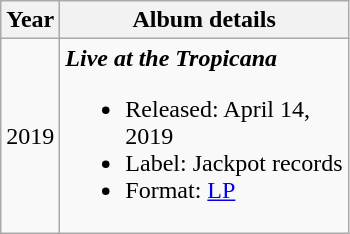<table class ="wikitable" border="1">
<tr>
<th>Year</th>
<th width="185">Album details</th>
</tr>
<tr>
<td>2019</td>
<td><strong><em>Live at the Tropicana</em></strong><br><ul><li>Released: April 14, 2019</li><li>Label: Jackpot records</li><li>Format: <a href='#'>LP</a></li></ul></td>
</tr>
</table>
